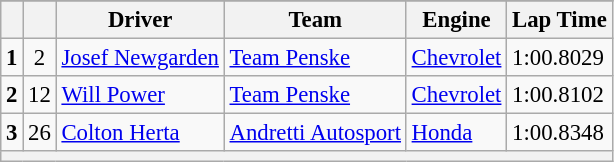<table class="wikitable" style="font-size:95%;">
<tr>
</tr>
<tr>
<th></th>
<th></th>
<th>Driver</th>
<th>Team</th>
<th>Engine</th>
<th>Lap Time</th>
</tr>
<tr>
<td style="text-align:center;"><strong>1</strong></td>
<td style="text-align:center;">2</td>
<td> <a href='#'>Josef Newgarden</a></td>
<td><a href='#'>Team Penske</a></td>
<td><a href='#'>Chevrolet</a></td>
<td>1:00.8029</td>
</tr>
<tr>
<td style="text-align:center;"><strong>2</strong></td>
<td style="text-align:center;">12</td>
<td> <a href='#'>Will Power</a></td>
<td><a href='#'>Team Penske</a></td>
<td><a href='#'>Chevrolet</a></td>
<td>1:00.8102</td>
</tr>
<tr>
<td style="text-align:center;"><strong>3</strong></td>
<td style="text-align:center;">26</td>
<td> <a href='#'>Colton Herta</a></td>
<td><a href='#'>Andretti Autosport</a></td>
<td><a href='#'>Honda</a></td>
<td>1:00.8348</td>
</tr>
<tr>
<th colspan=6></th>
</tr>
</table>
